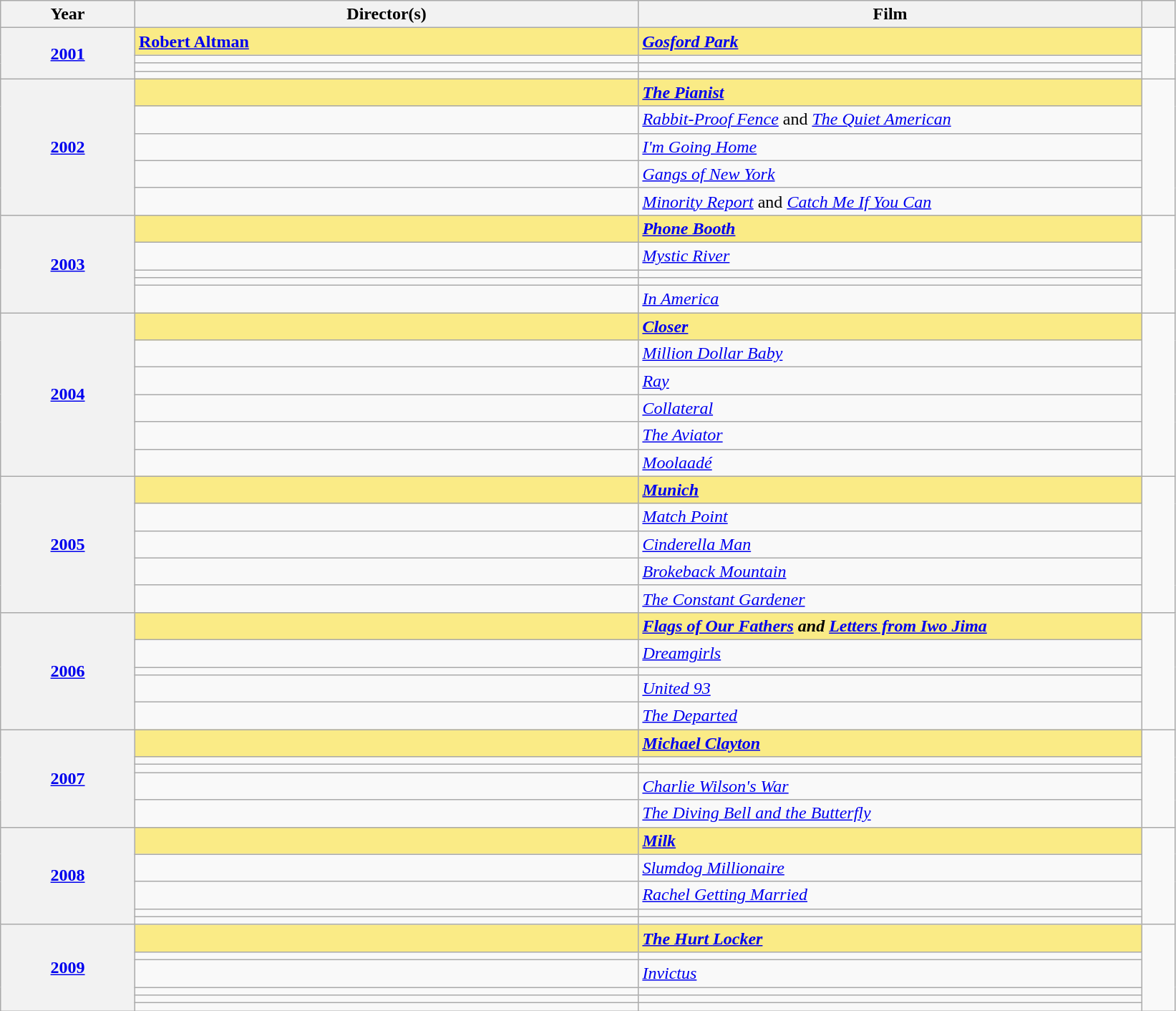<table class="wikitable">
<tr>
<th scope="col" style="width:8%;">Year</th>
<th scope="col" style="width:30%;">Director(s)</th>
<th scope="col" style="width:30%;">Film</th>
<th scope="col" style="width:2%;" class="unsortable"></th>
</tr>
<tr>
<th scope="row" rowspan=4 style="text-align:center;"><a href='#'>2001</a><br></th>
<td style="background:#FAEB86;"><strong><a href='#'>Robert Altman</a></strong></td>
<td style="background:#FAEB86;"><strong><em><a href='#'>Gosford Park</a></em></strong></td>
<td rowspan="4"></td>
</tr>
<tr>
<td></td>
<td></td>
</tr>
<tr>
<td></td>
<td></td>
</tr>
<tr>
<td></td>
<td></td>
</tr>
<tr>
<th scope="row" rowspan=5 style="text-align:center;"><a href='#'>2002</a><br></th>
<td style="background:#FAEB86;"><strong></strong></td>
<td style="background:#FAEB86;"><strong><em><a href='#'>The Pianist</a></em></strong></td>
<td rowspan="5"></td>
</tr>
<tr>
<td></td>
<td><em><a href='#'>Rabbit-Proof Fence</a></em> and <em><a href='#'>The Quiet American</a></em></td>
</tr>
<tr>
<td></td>
<td><em><a href='#'>I'm Going Home</a></em></td>
</tr>
<tr>
<td></td>
<td><em><a href='#'>Gangs of New York</a></em></td>
</tr>
<tr>
<td></td>
<td><em><a href='#'>Minority Report</a></em> and <em><a href='#'>Catch Me If You Can</a></em></td>
</tr>
<tr>
<th scope="row" rowspan=5 style="text-align:center;"><a href='#'>2003</a><br></th>
<td style="background:#FAEB86;"><strong></strong></td>
<td style="background:#FAEB86;"><strong><em><a href='#'>Phone Booth</a></em></strong></td>
<td rowspan="5"></td>
</tr>
<tr>
<td></td>
<td><em><a href='#'>Mystic River</a></em></td>
</tr>
<tr>
<td></td>
<td></td>
</tr>
<tr>
<td></td>
<td></td>
</tr>
<tr>
<td></td>
<td><em><a href='#'>In America</a></em></td>
</tr>
<tr>
<th scope="row" rowspan=6 style="text-align:center;"><a href='#'>2004</a><br></th>
<td style="background:#FAEB86;"><strong></strong></td>
<td style="background:#FAEB86;"><strong><em><a href='#'>Closer</a></em></strong></td>
<td rowspan="6"></td>
</tr>
<tr>
<td></td>
<td><em><a href='#'>Million Dollar Baby</a></em></td>
</tr>
<tr>
<td></td>
<td><em><a href='#'>Ray</a></em></td>
</tr>
<tr>
<td></td>
<td><em><a href='#'>Collateral</a></em></td>
</tr>
<tr>
<td></td>
<td><em><a href='#'>The Aviator</a></em></td>
</tr>
<tr>
<td></td>
<td><em><a href='#'>Moolaadé</a></em></td>
</tr>
<tr>
<th scope="row" rowspan=5 style="text-align:center;"><a href='#'>2005</a><br></th>
<td style="background:#FAEB86;"><strong></strong></td>
<td style="background:#FAEB86;"><strong><em><a href='#'>Munich</a></em></strong></td>
<td rowspan="5"></td>
</tr>
<tr>
<td></td>
<td><em><a href='#'>Match Point</a></em></td>
</tr>
<tr>
<td></td>
<td><em><a href='#'>Cinderella Man</a></em></td>
</tr>
<tr>
<td></td>
<td><em><a href='#'>Brokeback Mountain</a></em></td>
</tr>
<tr>
<td></td>
<td><em><a href='#'>The Constant Gardener</a></em></td>
</tr>
<tr>
<th scope="row" rowspan=5 style="text-align:center;"><a href='#'>2006</a><br></th>
<td style="background:#FAEB86;"><strong></strong></td>
<td style="background:#FAEB86;"><strong><em><a href='#'>Flags of Our Fathers</a><em> and </em><a href='#'>Letters from Iwo Jima</a></em></strong></td>
<td rowspan="5"></td>
</tr>
<tr>
<td></td>
<td><em><a href='#'>Dreamgirls</a></em></td>
</tr>
<tr>
<td></td>
<td></td>
</tr>
<tr>
<td></td>
<td><em><a href='#'>United 93</a></em></td>
</tr>
<tr>
<td></td>
<td><em><a href='#'>The Departed</a></em></td>
</tr>
<tr>
<th scope="row" rowspan=5 style="text-align:center;"><a href='#'>2007</a><br></th>
<td style="background:#FAEB86;"><strong></strong></td>
<td style="background:#FAEB86;"><strong><em><a href='#'>Michael Clayton</a></em></strong></td>
<td rowspan="5"></td>
</tr>
<tr>
<td></td>
<td></td>
</tr>
<tr>
<td></td>
<td></td>
</tr>
<tr>
<td></td>
<td><em><a href='#'>Charlie Wilson's War</a></em></td>
</tr>
<tr>
<td></td>
<td><em><a href='#'>The Diving Bell and the Butterfly</a></em></td>
</tr>
<tr>
<th scope="row" rowspan=5 style="text-align:center;"><a href='#'>2008</a><br></th>
<td style="background:#FAEB86;"><strong></strong></td>
<td style="background:#FAEB86;"><strong><em><a href='#'>Milk</a></em></strong></td>
<td rowspan="5"></td>
</tr>
<tr>
<td></td>
<td><em><a href='#'>Slumdog Millionaire</a></em></td>
</tr>
<tr>
<td></td>
<td><em><a href='#'>Rachel Getting Married</a></em></td>
</tr>
<tr>
<td></td>
<td></td>
</tr>
<tr>
<td></td>
<td></td>
</tr>
<tr>
<th scope="row" rowspan=6 style="text-align:center;"><a href='#'>2009</a><br></th>
<td style="background:#FAEB86;"><strong></strong></td>
<td style="background:#FAEB86;"><strong><em><a href='#'>The Hurt Locker</a></em></strong></td>
<td rowspan="6"></td>
</tr>
<tr>
<td></td>
<td></td>
</tr>
<tr>
<td></td>
<td><em><a href='#'>Invictus</a></em></td>
</tr>
<tr>
<td></td>
<td></td>
</tr>
<tr>
<td></td>
<td></td>
</tr>
<tr>
<td></td>
<td></td>
</tr>
</table>
